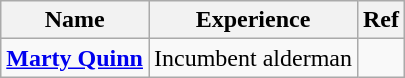<table class="wikitable" style="text-align:center">
<tr>
<th>Name</th>
<th>Experience</th>
<th>Ref</th>
</tr>
<tr>
<td><strong><a href='#'>Marty Quinn</a></strong></td>
<td>Incumbent alderman</td>
<td></td>
</tr>
</table>
